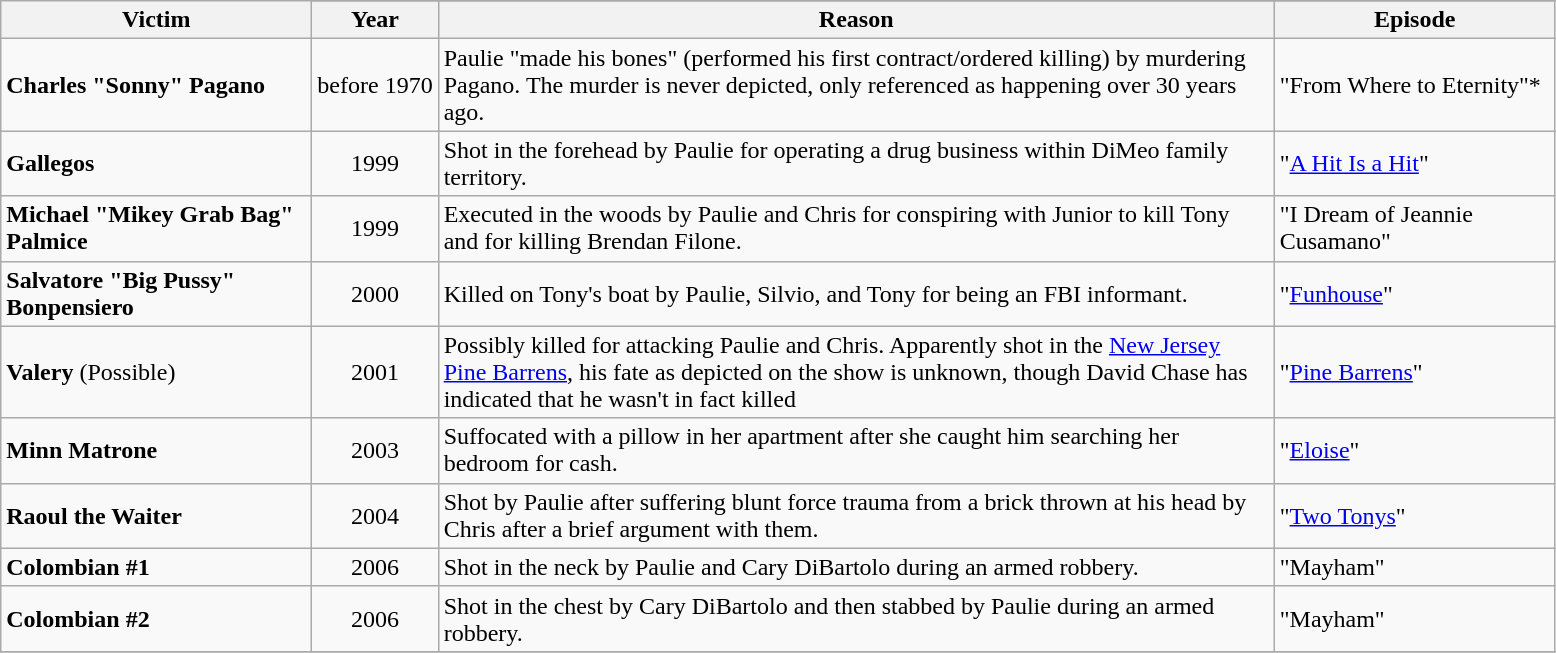<table class=wikitable style=margin:left;>
<tr>
<th width=200 rowspan=2>Victim</th>
</tr>
<tr>
<th width=50>Year</th>
<th width=550>Reason</th>
<th width=180>Episode</th>
</tr>
<tr>
<td><strong>Charles "Sonny" Pagano</strong></td>
<td align=center style=white-space:nowrap>before 1970</td>
<td>Paulie "made his bones" (performed his first contract/ordered killing) by murdering Pagano. The murder is never depicted, only referenced as happening over 30 years ago.</td>
<td>"From Where to Eternity"*</td>
</tr>
<tr>
<td><strong>Gallegos</strong></td>
<td align=center>1999</td>
<td>Shot in the forehead by Paulie for operating a drug business within DiMeo family territory.</td>
<td>"<a href='#'>A Hit Is a Hit</a>"</td>
</tr>
<tr>
<td><strong>Michael "Mikey Grab Bag" Palmice</strong></td>
<td align=center>1999</td>
<td>Executed in the woods by Paulie and Chris for conspiring with Junior to kill Tony and for killing Brendan Filone.</td>
<td>"I Dream of Jeannie Cusamano"</td>
</tr>
<tr>
<td><strong>Salvatore "Big Pussy" Bonpensiero</strong></td>
<td align=center>2000</td>
<td>Killed on Tony's boat by Paulie, Silvio, and Tony for being an FBI informant.</td>
<td>"<a href='#'>Funhouse</a>"</td>
</tr>
<tr>
<td><strong>Valery</strong> (Possible)</td>
<td align=center>2001</td>
<td>Possibly killed for attacking Paulie and Chris. Apparently shot in the <a href='#'>New Jersey Pine Barrens</a>, his fate as depicted on the show is unknown, though David Chase has indicated that he wasn't in fact killed </td>
<td>"<a href='#'>Pine Barrens</a>"</td>
</tr>
<tr>
<td><strong>Minn Matrone</strong></td>
<td align=center>2003</td>
<td>Suffocated with a pillow in her apartment after she caught him searching her bedroom for cash.</td>
<td>"<a href='#'>Eloise</a>"</td>
</tr>
<tr>
<td><strong>Raoul the Waiter</strong></td>
<td align=center>2004</td>
<td>Shot by Paulie after suffering blunt force trauma from a brick thrown at his head by Chris after a brief argument with them.</td>
<td>"<a href='#'>Two Tonys</a>"</td>
</tr>
<tr>
<td><strong>Colombian #1</strong></td>
<td align=center>2006</td>
<td>Shot in the neck by Paulie and Cary DiBartolo during an armed robbery.</td>
<td>"Mayham"</td>
</tr>
<tr>
<td><strong>Colombian #2</strong></td>
<td align=center>2006</td>
<td>Shot in the chest by Cary DiBartolo and then stabbed by Paulie during an armed robbery.</td>
<td>"Mayham"</td>
</tr>
<tr>
</tr>
</table>
